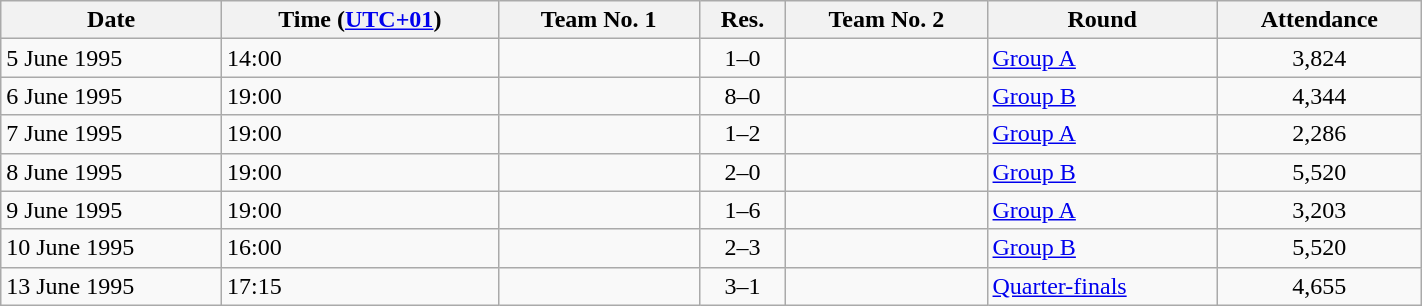<table class="wikitable" style="text-align:left; width:75%;">
<tr>
<th>Date</th>
<th>Time (<a href='#'>UTC+01</a>)</th>
<th>Team No. 1</th>
<th>Res.</th>
<th>Team No. 2</th>
<th>Round</th>
<th>Attendance</th>
</tr>
<tr>
<td>5 June 1995</td>
<td>14:00</td>
<td><strong></strong></td>
<td style="text-align:center;">1–0</td>
<td></td>
<td><a href='#'>Group A</a></td>
<td style="text-align:center;">3,824</td>
</tr>
<tr>
<td>6 June 1995</td>
<td>19:00</td>
<td><strong></strong></td>
<td style="text-align:center;">8–0</td>
<td></td>
<td><a href='#'>Group B</a></td>
<td style="text-align:center;">4,344</td>
</tr>
<tr>
<td>7 June 1995</td>
<td>19:00</td>
<td></td>
<td style="text-align:center;">1–2</td>
<td><strong></strong></td>
<td><a href='#'>Group A</a></td>
<td style="text-align:center;">2,286</td>
</tr>
<tr>
<td>8 June 1995</td>
<td>19:00</td>
<td><strong></strong></td>
<td style="text-align:center;">2–0</td>
<td></td>
<td><a href='#'>Group B</a></td>
<td style="text-align:center;">5,520</td>
</tr>
<tr>
<td>9 June 1995</td>
<td>19:00</td>
<td></td>
<td style="text-align:center;">1–6</td>
<td><strong></strong></td>
<td><a href='#'>Group A</a></td>
<td style="text-align:center;">3,203</td>
</tr>
<tr>
<td>10 June 1995</td>
<td>16:00</td>
<td></td>
<td style="text-align:center;">2–3</td>
<td><strong></strong></td>
<td><a href='#'>Group B</a></td>
<td style="text-align:center;">5,520</td>
</tr>
<tr>
<td>13 June 1995</td>
<td>17:15</td>
<td><strong></strong></td>
<td style="text-align:center;">3–1</td>
<td></td>
<td><a href='#'>Quarter-finals</a></td>
<td style="text-align:center;">4,655</td>
</tr>
</table>
